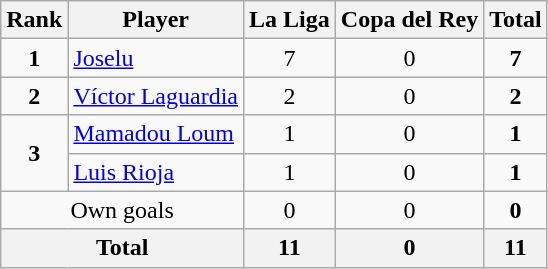<table class="wikitable" style="text-align:center;">
<tr>
<th>Rank</th>
<th>Player</th>
<th>La Liga</th>
<th>Copa del Rey</th>
<th>Total</th>
</tr>
<tr>
<td><strong>1</strong></td>
<td align=left> <a href='#'>Joselu</a></td>
<td>7</td>
<td>0</td>
<td><strong>7</strong></td>
</tr>
<tr>
<td><strong>2</strong></td>
<td align=left> <a href='#'>Víctor Laguardia</a></td>
<td>2</td>
<td>0</td>
<td><strong>2</strong></td>
</tr>
<tr>
<td rowspan=2><strong>3</strong></td>
<td align=left> <a href='#'>Mamadou Loum</a></td>
<td>1</td>
<td>0</td>
<td><strong>1</strong></td>
</tr>
<tr>
<td align=left> <a href='#'>Luis Rioja</a></td>
<td>1</td>
<td>0</td>
<td><strong>1</strong></td>
</tr>
<tr>
<td align=center colspan=2>Own goals</td>
<td>0</td>
<td>0</td>
<td><strong>0</strong></td>
</tr>
<tr>
<th colspan=2>Total</th>
<th>11</th>
<th>0</th>
<th><strong>11</strong></th>
</tr>
</table>
